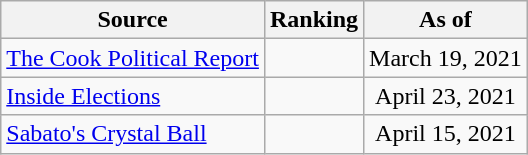<table class="wikitable" style="text-align:center">
<tr>
<th>Source</th>
<th>Ranking</th>
<th>As of</th>
</tr>
<tr>
<td align=left><a href='#'>The Cook Political Report</a></td>
<td></td>
<td>March 19, 2021</td>
</tr>
<tr>
<td align=left><a href='#'>Inside Elections</a></td>
<td></td>
<td>April 23, 2021</td>
</tr>
<tr>
<td align=left><a href='#'>Sabato's Crystal Ball</a></td>
<td></td>
<td>April 15, 2021</td>
</tr>
</table>
